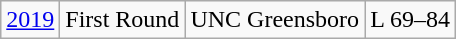<table class="wikitable">
<tr align="center">
<td><a href='#'>2019</a></td>
<td>First Round</td>
<td>UNC Greensboro</td>
<td>L 69–84</td>
</tr>
</table>
